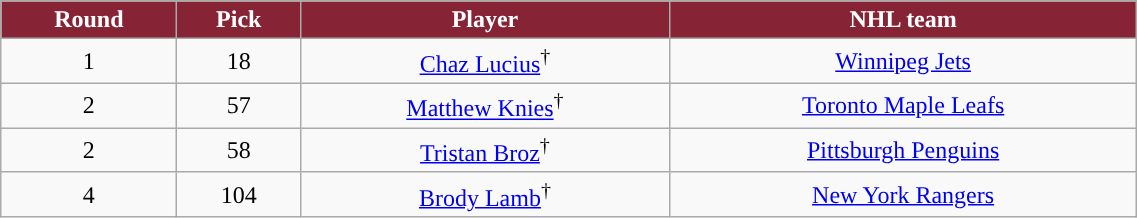<table class="wikitable" width="60%">
<tr>
<th style="color:white; background:#862334; ">Round</th>
<th style="color:white; background:#862334; ">Pick</th>
<th style="color:white; background:#862334; ">Player</th>
<th style="color:white; background:#862334; ">NHL team</th>
</tr>
<tr align="center" bgcolor="">
<td>1</td>
<td>18</td>
<td><a href='#'>Chaz Lucius</a><sup>†</sup></td>
<td><a href='#'>Winnipeg Jets</a></td>
</tr>
<tr align="center" bgcolor="">
<td>2</td>
<td>57</td>
<td><a href='#'>Matthew Knies</a><sup>†</sup></td>
<td><a href='#'>Toronto Maple Leafs</a></td>
</tr>
<tr align="center" bgcolor="">
<td>2</td>
<td>58</td>
<td><a href='#'>Tristan Broz</a><sup>†</sup></td>
<td><a href='#'>Pittsburgh Penguins</a></td>
</tr>
<tr align="center" bgcolor="">
<td>4</td>
<td>104</td>
<td><a href='#'>Brody Lamb</a><sup>†</sup></td>
<td><a href='#'>New York Rangers</a></td>
</tr>
</table>
